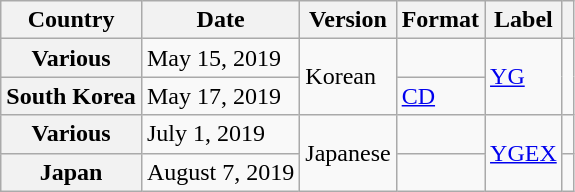<table class="wikitable plainrowheaders">
<tr>
<th>Country</th>
<th>Date</th>
<th>Version</th>
<th>Format</th>
<th>Label</th>
<th></th>
</tr>
<tr>
<th scope="row">Various</th>
<td>May 15, 2019</td>
<td rowspan="2">Korean</td>
<td></td>
<td rowspan="2"><a href='#'>YG</a></td>
<td rowspan="2"></td>
</tr>
<tr>
<th scope="row">South Korea</th>
<td>May 17, 2019</td>
<td><a href='#'>CD</a></td>
</tr>
<tr>
<th scope="row">Various</th>
<td>July 1, 2019</td>
<td rowspan="2">Japanese</td>
<td></td>
<td rowspan="2"><a href='#'>YGEX</a></td>
<td></td>
</tr>
<tr>
<th scope="row">Japan</th>
<td>August 7, 2019</td>
<td></td>
<td></td>
</tr>
</table>
